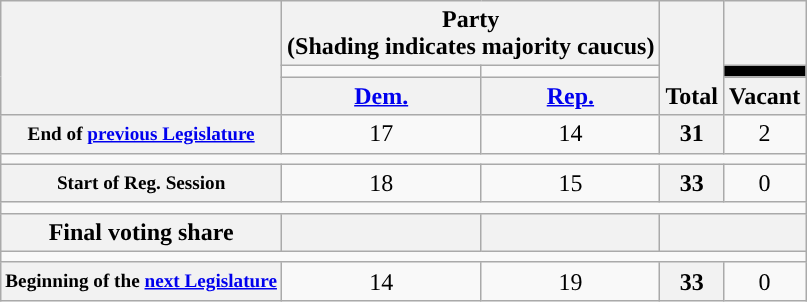<table class=wikitable style="text-align:center">
<tr style="vertical-align:bottom;">
<th rowspan=3></th>
<th colspan=2>Party <div>(Shading indicates majority caucus)</div></th>
<th rowspan=3>Total</th>
<th></th>
</tr>
<tr style="height:5px">
<td style="background-color:"></td>
<td style="background-color:"></td>
<td style="background-color:black"></td>
</tr>
<tr>
<th><a href='#'>Dem.</a></th>
<th><a href='#'>Rep.</a></th>
<th>Vacant</th>
</tr>
<tr>
<th nowrap style="font-size:80%">End of <a href='#'>previous Legislature</a></th>
<td>17</td>
<td>14</td>
<th>31</th>
<td>2</td>
</tr>
<tr>
<td colspan=5></td>
</tr>
<tr>
<th nowrap style="font-size:80%">Start of Reg. Session</th>
<td>18</td>
<td>15</td>
<th>33</th>
<td>0</td>
</tr>
<tr>
<td colspan=5></td>
</tr>
<tr>
<th>Final voting share</th>
<th></th>
<th></th>
<th colspan=2></th>
</tr>
<tr>
<td colspan=5></td>
</tr>
<tr>
<th style="white-space:nowrap; font-size:80%;">Beginning of the <a href='#'>next Legislature</a></th>
<td>14</td>
<td>19</td>
<th>33</th>
<td>0</td>
</tr>
</table>
